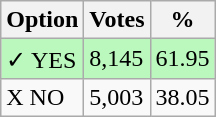<table class="wikitable">
<tr>
<th>Option</th>
<th>Votes</th>
<th>%</th>
</tr>
<tr>
<td style=background:#bbf8be>✓ YES</td>
<td style=background:#bbf8be>8,145</td>
<td style=background:#bbf8be>61.95</td>
</tr>
<tr>
<td>X NO</td>
<td>5,003</td>
<td>38.05</td>
</tr>
</table>
